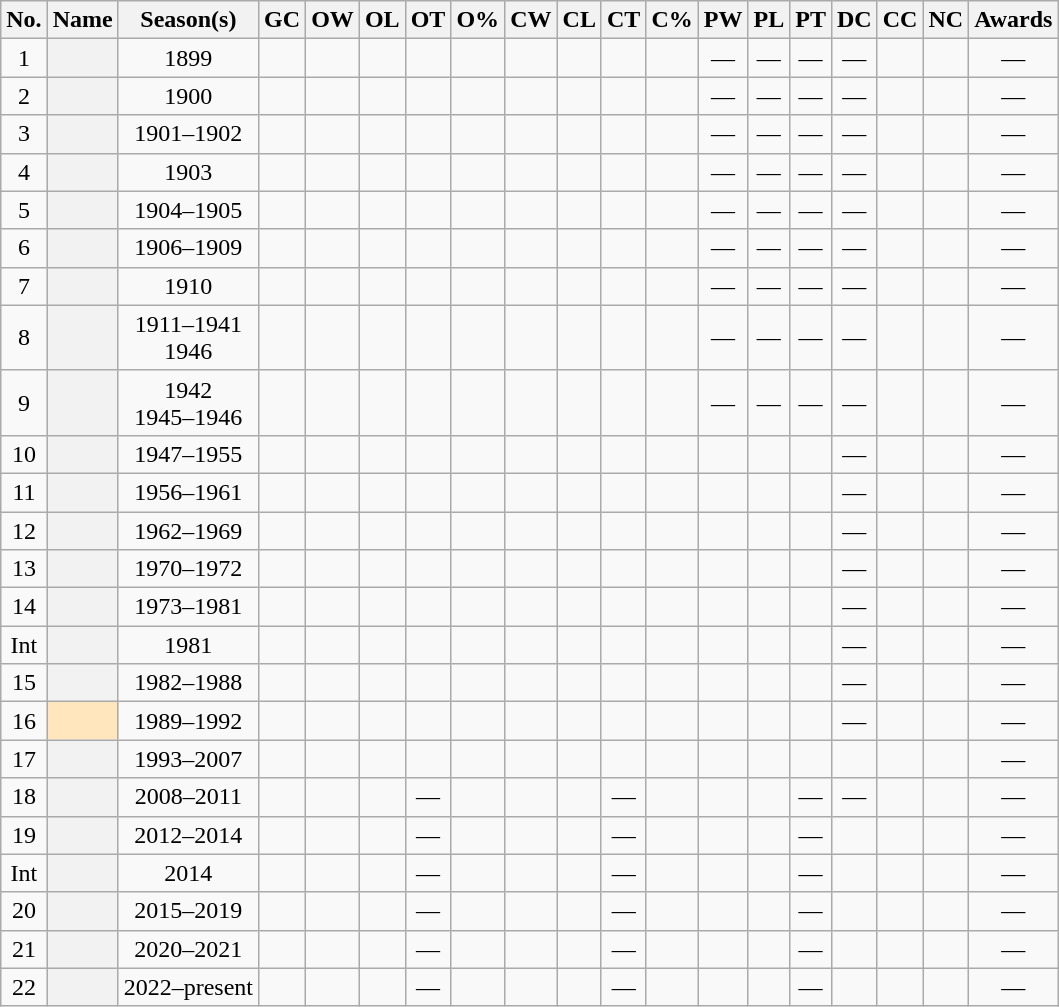<table class="wikitable sortable" style="text-align:center">
<tr>
<th scope="col" class="unsortable">No.</th>
<th scope="col">Name</th>
<th scope="col">Season(s)</th>
<th scope="col">GC</th>
<th scope="col">OW</th>
<th scope="col">OL</th>
<th scope="col">OT</th>
<th scope="col">O%</th>
<th scope="col">CW</th>
<th scope="col">CL</th>
<th scope="col">CT</th>
<th scope="col">C%</th>
<th scope="col">PW</th>
<th scope="col">PL</th>
<th scope="col">PT</th>
<th scope="col">DC</th>
<th scope="col">CC</th>
<th scope="col">NC</th>
<th scope="col" class="unsortable">Awards</th>
</tr>
<tr>
<td>1</td>
<th scope="row"></th>
<td>1899</td>
<td></td>
<td></td>
<td></td>
<td></td>
<td></td>
<td></td>
<td></td>
<td></td>
<td></td>
<td>—</td>
<td>—</td>
<td>—</td>
<td>—</td>
<td></td>
<td></td>
<td>—</td>
</tr>
<tr>
<td>2</td>
<th scope="row"></th>
<td>1900</td>
<td></td>
<td></td>
<td></td>
<td></td>
<td></td>
<td></td>
<td></td>
<td></td>
<td></td>
<td>—</td>
<td>—</td>
<td>—</td>
<td>—</td>
<td></td>
<td></td>
<td>—</td>
</tr>
<tr>
<td>3</td>
<th scope="row"></th>
<td>1901–1902</td>
<td></td>
<td></td>
<td></td>
<td></td>
<td></td>
<td></td>
<td></td>
<td></td>
<td></td>
<td>—</td>
<td>—</td>
<td>—</td>
<td>—</td>
<td></td>
<td></td>
<td>—</td>
</tr>
<tr>
<td>4</td>
<th scope="row"></th>
<td>1903</td>
<td></td>
<td></td>
<td></td>
<td></td>
<td></td>
<td></td>
<td></td>
<td></td>
<td></td>
<td>—</td>
<td>—</td>
<td>—</td>
<td>—</td>
<td></td>
<td></td>
<td>—</td>
</tr>
<tr>
<td>5</td>
<th scope="row"></th>
<td>1904–1905</td>
<td></td>
<td></td>
<td></td>
<td></td>
<td></td>
<td></td>
<td></td>
<td></td>
<td></td>
<td>—</td>
<td>—</td>
<td>—</td>
<td>—</td>
<td></td>
<td></td>
<td>—</td>
</tr>
<tr>
<td>6</td>
<th scope="row"></th>
<td>1906–1909</td>
<td></td>
<td></td>
<td></td>
<td></td>
<td></td>
<td></td>
<td></td>
<td></td>
<td></td>
<td>—</td>
<td>—</td>
<td>—</td>
<td>—</td>
<td></td>
<td></td>
<td>—</td>
</tr>
<tr>
<td>7</td>
<th scope="row"></th>
<td>1910</td>
<td></td>
<td></td>
<td></td>
<td></td>
<td></td>
<td></td>
<td></td>
<td></td>
<td></td>
<td>—</td>
<td>—</td>
<td>—</td>
<td>—</td>
<td></td>
<td></td>
<td>—</td>
</tr>
<tr>
<td>8</td>
<th scope="row"></th>
<td>1911–1941<br>1946</td>
<td></td>
<td></td>
<td></td>
<td></td>
<td></td>
<td></td>
<td></td>
<td></td>
<td></td>
<td>—</td>
<td>—</td>
<td>—</td>
<td>—</td>
<td></td>
<td></td>
<td>—</td>
</tr>
<tr>
<td>9</td>
<th scope="row"></th>
<td>1942<br>1945–1946</td>
<td></td>
<td></td>
<td></td>
<td></td>
<td></td>
<td></td>
<td></td>
<td></td>
<td></td>
<td>—</td>
<td>—</td>
<td>—</td>
<td>—</td>
<td></td>
<td></td>
<td>—</td>
</tr>
<tr>
<td>10</td>
<th scope="row"></th>
<td>1947–1955</td>
<td></td>
<td></td>
<td></td>
<td></td>
<td></td>
<td></td>
<td></td>
<td></td>
<td></td>
<td></td>
<td></td>
<td></td>
<td>—</td>
<td></td>
<td></td>
<td>—</td>
</tr>
<tr>
<td>11</td>
<th scope="row"></th>
<td>1956–1961</td>
<td></td>
<td></td>
<td></td>
<td></td>
<td></td>
<td></td>
<td></td>
<td></td>
<td></td>
<td></td>
<td></td>
<td></td>
<td>—</td>
<td></td>
<td></td>
<td>—</td>
</tr>
<tr>
<td>12</td>
<th scope="row"></th>
<td>1962–1969</td>
<td></td>
<td></td>
<td></td>
<td></td>
<td></td>
<td></td>
<td></td>
<td></td>
<td></td>
<td></td>
<td></td>
<td></td>
<td>—</td>
<td></td>
<td></td>
<td>—</td>
</tr>
<tr>
<td>13</td>
<th scope="row"></th>
<td>1970–1972</td>
<td></td>
<td></td>
<td></td>
<td></td>
<td></td>
<td></td>
<td></td>
<td></td>
<td></td>
<td></td>
<td></td>
<td></td>
<td>—</td>
<td></td>
<td></td>
<td>—</td>
</tr>
<tr>
<td>14</td>
<th scope="row"></th>
<td>1973–1981</td>
<td></td>
<td></td>
<td></td>
<td></td>
<td></td>
<td></td>
<td></td>
<td></td>
<td></td>
<td></td>
<td></td>
<td></td>
<td>—</td>
<td></td>
<td></td>
<td>—</td>
</tr>
<tr>
<td>Int</td>
<th scope="row"></th>
<td>1981</td>
<td></td>
<td></td>
<td></td>
<td></td>
<td></td>
<td></td>
<td></td>
<td></td>
<td></td>
<td></td>
<td></td>
<td></td>
<td>—</td>
<td></td>
<td></td>
<td>—</td>
</tr>
<tr>
<td>15</td>
<th scope="row"></th>
<td>1982–1988</td>
<td></td>
<td></td>
<td></td>
<td></td>
<td></td>
<td></td>
<td></td>
<td></td>
<td></td>
<td></td>
<td></td>
<td></td>
<td>—</td>
<td></td>
<td></td>
<td>—</td>
</tr>
<tr>
<td>16</td>
<td scope="row" align="center" bgcolor=#FFE6BD><strong></strong><sup></sup></td>
<td>1989–1992</td>
<td></td>
<td></td>
<td></td>
<td></td>
<td></td>
<td></td>
<td></td>
<td></td>
<td></td>
<td></td>
<td></td>
<td></td>
<td>—</td>
<td></td>
<td></td>
<td>—</td>
</tr>
<tr>
<td>17</td>
<th scope="row"></th>
<td>1993–2007</td>
<td></td>
<td></td>
<td></td>
<td></td>
<td></td>
<td></td>
<td></td>
<td></td>
<td></td>
<td></td>
<td></td>
<td></td>
<td></td>
<td></td>
<td></td>
<td>—</td>
</tr>
<tr>
<td>18</td>
<th scope="row"></th>
<td>2008–2011</td>
<td></td>
<td></td>
<td></td>
<td>—</td>
<td></td>
<td></td>
<td></td>
<td>—</td>
<td></td>
<td></td>
<td></td>
<td>—</td>
<td>—</td>
<td></td>
<td></td>
<td>—</td>
</tr>
<tr>
<td>19</td>
<th scope="row"></th>
<td>2012–2014</td>
<td></td>
<td></td>
<td></td>
<td>—</td>
<td></td>
<td></td>
<td></td>
<td>—</td>
<td></td>
<td></td>
<td></td>
<td>—</td>
<td></td>
<td></td>
<td></td>
<td>—</td>
</tr>
<tr>
<td>Int</td>
<th scope="row"><br></th>
<td>2014</td>
<td></td>
<td></td>
<td></td>
<td>—</td>
<td></td>
<td></td>
<td></td>
<td>—</td>
<td></td>
<td></td>
<td></td>
<td>—</td>
<td></td>
<td></td>
<td></td>
<td>—</td>
</tr>
<tr>
<td>20</td>
<th scope="row"></th>
<td>2015–2019</td>
<td></td>
<td></td>
<td></td>
<td>—</td>
<td></td>
<td></td>
<td></td>
<td>—</td>
<td></td>
<td></td>
<td></td>
<td>—</td>
<td></td>
<td></td>
<td></td>
<td>—</td>
</tr>
<tr>
<td>21</td>
<th scope="row"></th>
<td>2020–2021</td>
<td></td>
<td></td>
<td></td>
<td>—</td>
<td></td>
<td></td>
<td></td>
<td>—</td>
<td></td>
<td></td>
<td></td>
<td>—</td>
<td></td>
<td></td>
<td></td>
<td>—</td>
</tr>
<tr>
<td>22</td>
<th scope="row"></th>
<td>2022–present</td>
<td></td>
<td></td>
<td></td>
<td>—</td>
<td></td>
<td></td>
<td></td>
<td>—</td>
<td></td>
<td></td>
<td></td>
<td>—</td>
<td></td>
<td></td>
<td></td>
<td>—</td>
</tr>
</table>
